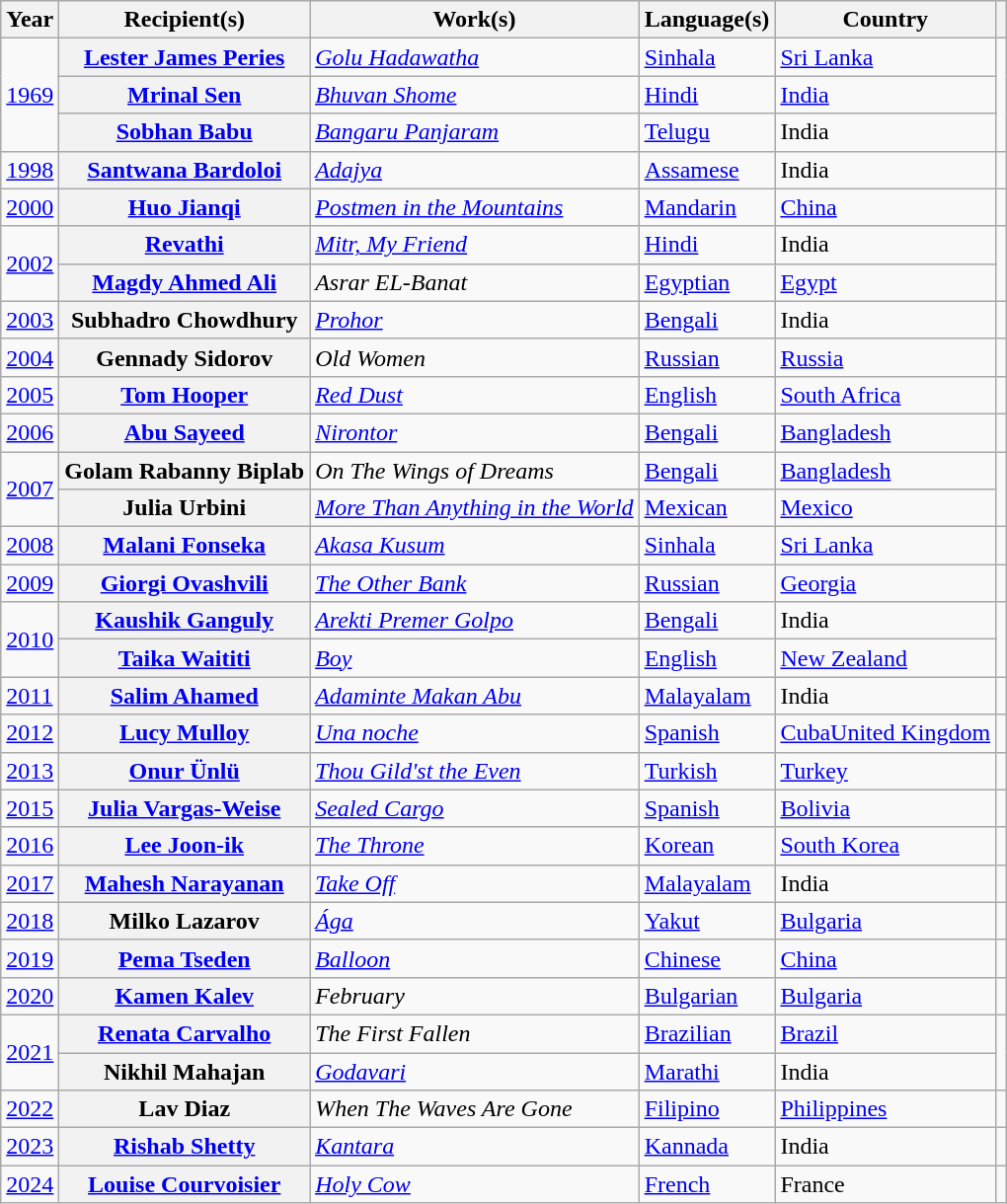<table class="wikitable plainrowheaders sortable">
<tr>
<th scope="col">Year</th>
<th scope="col">Recipient(s)</th>
<th scope="col">Work(s)</th>
<th scope="col">Language(s)</th>
<th>Country</th>
<th scope="col" class="unsortable" style="text-align:center;"></th>
</tr>
<tr>
<td rowspan="3"><a href='#'>1969<br></a></td>
<th scope="row"><a href='#'>Lester James Peries</a></th>
<td><em><a href='#'>Golu Hadawatha</a></em></td>
<td><a href='#'>Sinhala</a></td>
<td><a href='#'>Sri Lanka</a></td>
<td rowspan="3"></td>
</tr>
<tr>
<th scope="row"><a href='#'>Mrinal Sen</a></th>
<td><em><a href='#'>Bhuvan Shome</a></em></td>
<td><a href='#'>Hindi</a></td>
<td><a href='#'>India</a></td>
</tr>
<tr>
<th scope="row"><a href='#'>Sobhan Babu</a></th>
<td><em><a href='#'>Bangaru Panjaram</a></em></td>
<td><a href='#'>Telugu</a></td>
<td>India</td>
</tr>
<tr>
<td><a href='#'>1998<br></a></td>
<th scope="row"><a href='#'>Santwana Bardoloi</a></th>
<td><em><a href='#'>Adajya</a></em></td>
<td><a href='#'>Assamese</a></td>
<td>India</td>
<td></td>
</tr>
<tr>
<td><a href='#'>2000<br></a></td>
<th scope="row"><a href='#'>Huo Jianqi</a></th>
<td><em><a href='#'>Postmen in the Mountains</a></em></td>
<td><a href='#'>Mandarin</a></td>
<td><a href='#'>China</a></td>
<td></td>
</tr>
<tr>
<td rowspan="2"><a href='#'>2002<br></a></td>
<th scope="row"><a href='#'>Revathi</a></th>
<td><em><a href='#'>Mitr, My Friend</a></em></td>
<td><a href='#'>Hindi</a></td>
<td>India</td>
<td rowspan="2"></td>
</tr>
<tr>
<th scope="row"><a href='#'>Magdy Ahmed Ali</a></th>
<td><em>Asrar EL-Banat</em></td>
<td><a href='#'>Egyptian</a></td>
<td><a href='#'>Egypt</a></td>
</tr>
<tr>
<td><a href='#'>2003<br></a></td>
<th scope="row">Subhadro Chowdhury</th>
<td><em><a href='#'>Prohor</a></em></td>
<td><a href='#'>Bengali</a></td>
<td>India</td>
<td></td>
</tr>
<tr>
<td><a href='#'>2004<br></a></td>
<th scope="row">Gennady Sidorov</th>
<td><em>Old Women</em></td>
<td><a href='#'>Russian</a></td>
<td><a href='#'>Russia</a></td>
<td></td>
</tr>
<tr>
<td><a href='#'>2005<br></a></td>
<th scope="row"><a href='#'>Tom Hooper</a></th>
<td><em><a href='#'>Red Dust</a></em></td>
<td><a href='#'>English</a></td>
<td><a href='#'>South Africa</a></td>
<td></td>
</tr>
<tr>
<td><a href='#'>2006<br></a></td>
<th scope="row"><a href='#'>Abu Sayeed</a></th>
<td><em><a href='#'>Nirontor</a></em></td>
<td><a href='#'>Bengali</a></td>
<td><a href='#'>Bangladesh</a></td>
<td></td>
</tr>
<tr>
<td rowspan="2"><a href='#'>2007<br></a></td>
<th scope="row">Golam Rabanny Biplab</th>
<td><em>On The Wings of Dreams</em></td>
<td><a href='#'>Bengali</a></td>
<td><a href='#'>Bangladesh</a></td>
<td rowspan="2"></td>
</tr>
<tr>
<th scope="row">Julia Urbini</th>
<td><em><a href='#'>More Than Anything in the World</a></em></td>
<td><a href='#'>Mexican</a></td>
<td><a href='#'>Mexico</a></td>
</tr>
<tr>
<td><a href='#'>2008<br></a></td>
<th scope="row"><a href='#'>Malani Fonseka</a></th>
<td><em><a href='#'>Akasa Kusum</a></em></td>
<td><a href='#'>Sinhala</a></td>
<td><a href='#'>Sri Lanka</a></td>
<td></td>
</tr>
<tr>
<td><a href='#'>2009<br></a></td>
<th scope="row"><a href='#'>Giorgi Ovashvili</a></th>
<td><em><a href='#'>The Other Bank</a></em></td>
<td><a href='#'>Russian</a></td>
<td><a href='#'>Georgia</a></td>
<td></td>
</tr>
<tr>
<td rowspan="2"><a href='#'>2010<br></a></td>
<th scope="row"><a href='#'>Kaushik Ganguly</a></th>
<td><em><a href='#'>Arekti Premer Golpo</a></em></td>
<td><a href='#'>Bengali</a></td>
<td>India</td>
<td rowspan="2"></td>
</tr>
<tr>
<th scope="row"><a href='#'>Taika Waititi</a></th>
<td><em><a href='#'>Boy</a></em></td>
<td><a href='#'>English</a></td>
<td><a href='#'>New Zealand</a></td>
</tr>
<tr>
<td><a href='#'>2011<br></a></td>
<th scope="row"><a href='#'>Salim Ahamed</a></th>
<td><em><a href='#'>Adaminte Makan Abu</a></em></td>
<td><a href='#'>Malayalam</a></td>
<td>India</td>
<td></td>
</tr>
<tr>
<td><a href='#'>2012<br></a></td>
<th scope="row"><a href='#'>Lucy Mulloy</a></th>
<td><em><a href='#'>Una noche</a></em></td>
<td><a href='#'>Spanish</a></td>
<td><a href='#'>Cuba</a><a href='#'>United Kingdom</a></td>
<td></td>
</tr>
<tr>
<td><a href='#'>2013<br></a></td>
<th scope="row"><a href='#'>Onur Ünlü</a></th>
<td><em><a href='#'>Thou Gild'st the Even</a></em></td>
<td><a href='#'>Turkish</a></td>
<td><a href='#'>Turkey</a></td>
<td></td>
</tr>
<tr>
<td><a href='#'>2015<br></a></td>
<th scope="row"><a href='#'>Julia Vargas-Weise</a></th>
<td><em><a href='#'>Sealed Cargo</a></em></td>
<td><a href='#'>Spanish</a></td>
<td><a href='#'>Bolivia</a></td>
<td></td>
</tr>
<tr>
<td><a href='#'>2016<br></a></td>
<th scope="row"><a href='#'>Lee Joon-ik</a></th>
<td><em><a href='#'>The Throne</a></em></td>
<td><a href='#'>Korean</a></td>
<td><a href='#'>South Korea</a></td>
<td></td>
</tr>
<tr>
<td><a href='#'>2017<br></a></td>
<th scope="row"><a href='#'>Mahesh Narayanan</a></th>
<td><em><a href='#'>Take Off</a></em></td>
<td><a href='#'>Malayalam</a></td>
<td>India</td>
<td></td>
</tr>
<tr>
<td><a href='#'>2018<br></a></td>
<th scope="row">Milko Lazarov</th>
<td><em><a href='#'>Ága</a></em></td>
<td><a href='#'>Yakut</a></td>
<td><a href='#'>Bulgaria</a></td>
<td></td>
</tr>
<tr>
<td><a href='#'>2019<br></a></td>
<th scope="row"><a href='#'>Pema Tseden</a></th>
<td><em><a href='#'>Balloon</a></em></td>
<td><a href='#'>Chinese</a></td>
<td><a href='#'>China</a></td>
<td></td>
</tr>
<tr>
<td><a href='#'>2020<br></a></td>
<th scope="row"><a href='#'>Kamen Kalev</a></th>
<td><em>February</em></td>
<td><a href='#'>Bulgarian</a></td>
<td><a href='#'>Bulgaria</a></td>
<td></td>
</tr>
<tr>
<td rowspan="2"><a href='#'>2021<br></a></td>
<th scope="row"><a href='#'>Renata Carvalho</a></th>
<td><em>The First Fallen</em></td>
<td><a href='#'>Brazilian</a></td>
<td><a href='#'>Brazil</a></td>
<td rowspan="2"></td>
</tr>
<tr>
<th scope="row">Nikhil Mahajan</th>
<td><a href='#'><em>Godavari</em></a></td>
<td><a href='#'>Marathi</a></td>
<td>India</td>
</tr>
<tr>
<td><a href='#'>2022<br></a></td>
<th scope="row">Lav Diaz</th>
<td><em>When The Waves Are Gone</em></td>
<td><a href='#'>Filipino</a></td>
<td><a href='#'>Philippines</a></td>
<td></td>
</tr>
<tr>
<td><a href='#'>2023<br></a></td>
<th scope="row"><a href='#'>Rishab Shetty</a></th>
<td><em><a href='#'>Kantara</a></em></td>
<td><a href='#'>Kannada</a></td>
<td>India</td>
<td></td>
</tr>
<tr>
<td><a href='#'>2024<br></a></td>
<th scope="row"><a href='#'>Louise Courvoisier</a></th>
<td><em><a href='#'>Holy Cow</a></em></td>
<td><a href='#'>French</a></td>
<td>France</td>
<td></td>
</tr>
</table>
